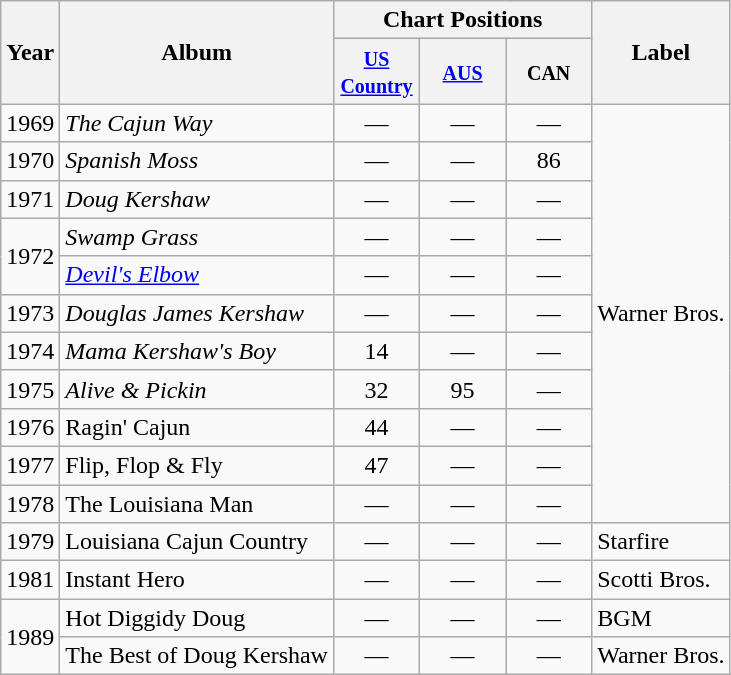<table class="wikitable">
<tr>
<th rowspan="2">Year</th>
<th rowspan="2">Album</th>
<th colspan="3">Chart Positions</th>
<th rowspan="2">Label</th>
</tr>
<tr>
<th style="width:50px;"><small><a href='#'>US Country</a></small></th>
<th style="width:50px;"><small><a href='#'>AUS</a></small></th>
<th style="width:50px;"><small>CAN</small></th>
</tr>
<tr>
<td>1969</td>
<td><em>The Cajun Way</em></td>
<td style="text-align:center;">—</td>
<td style="text-align:center;">—</td>
<td style="text-align:center;">—</td>
<td rowspan="11">Warner Bros.</td>
</tr>
<tr>
<td>1970</td>
<td><em>Spanish Moss</em></td>
<td style="text-align:center;">—</td>
<td style="text-align:center;">—</td>
<td style="text-align:center;">86</td>
</tr>
<tr>
<td>1971</td>
<td><em>Doug Kershaw</em></td>
<td style="text-align:center;">—</td>
<td style="text-align:center;">—</td>
<td style="text-align:center;">—</td>
</tr>
<tr>
<td rowspan=2>1972</td>
<td><em>Swamp Grass</em></td>
<td style="text-align:center;">—</td>
<td style="text-align:center;">—</td>
<td style="text-align:center;">—</td>
</tr>
<tr>
<td><em><a href='#'>Devil's Elbow</a></em></td>
<td style="text-align:center;">—</td>
<td style="text-align:center;">—</td>
<td style="text-align:center;">—</td>
</tr>
<tr>
<td>1973</td>
<td><em>Douglas James Kershaw</em></td>
<td style="text-align:center;">—</td>
<td style="text-align:center;">—</td>
<td style="text-align:center;">—</td>
</tr>
<tr>
<td>1974</td>
<td><em>Mama Kershaw's Boy</em></td>
<td style="text-align:center;">14</td>
<td style="text-align:center;">—</td>
<td style="text-align:center;">—</td>
</tr>
<tr>
<td>1975</td>
<td><em>Alive & Pickin<strong></td>
<td style="text-align:center;">32</td>
<td style="text-align:center;">95</td>
<td style="text-align:center;">—</td>
</tr>
<tr>
<td>1976</td>
<td></em>Ragin' Cajun<em></td>
<td style="text-align:center;">44</td>
<td style="text-align:center;">—</td>
<td style="text-align:center;">—</td>
</tr>
<tr>
<td>1977</td>
<td></em>Flip, Flop & Fly<em></td>
<td style="text-align:center;">47</td>
<td style="text-align:center;">—</td>
<td style="text-align:center;">—</td>
</tr>
<tr>
<td>1978</td>
<td></em>The Louisiana Man<em></td>
<td style="text-align:center;">—</td>
<td style="text-align:center;">—</td>
<td style="text-align:center;">—</td>
</tr>
<tr>
<td>1979</td>
<td></em>Louisiana Cajun Country<em></td>
<td style="text-align:center;">—</td>
<td style="text-align:center;">—</td>
<td style="text-align:center;">—</td>
<td>Starfire</td>
</tr>
<tr>
<td>1981</td>
<td></em>Instant Hero<em></td>
<td style="text-align:center;">—</td>
<td style="text-align:center;">—</td>
<td style="text-align:center;">—</td>
<td>Scotti Bros.</td>
</tr>
<tr>
<td rowspan=2>1989</td>
<td></em>Hot Diggidy Doug<em></td>
<td style="text-align:center;">—</td>
<td style="text-align:center;">—</td>
<td style="text-align:center;">—</td>
<td>BGM</td>
</tr>
<tr>
<td></em>The Best of Doug Kershaw<em></td>
<td style="text-align:center;">—</td>
<td style="text-align:center;">—</td>
<td style="text-align:center;">—</td>
<td>Warner Bros.</td>
</tr>
</table>
